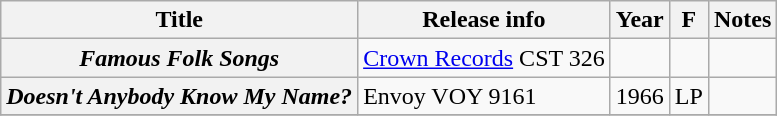<table class="wikitable plainrowheaders sortable">
<tr>
<th scope="col">Title</th>
<th scope="col">Release info</th>
<th scope="col">Year</th>
<th scope="col">F</th>
<th scope="col" class="unsortable">Notes</th>
</tr>
<tr>
<th scope="row"><em>Famous Folk Songs</em></th>
<td><a href='#'>Crown Records</a> CST 326</td>
<td></td>
<td></td>
<td></td>
</tr>
<tr>
<th scope="row"><em>Doesn't Anybody Know My Name?</em></th>
<td>Envoy VOY 9161</td>
<td>1966</td>
<td>LP</td>
<td></td>
</tr>
<tr>
</tr>
</table>
